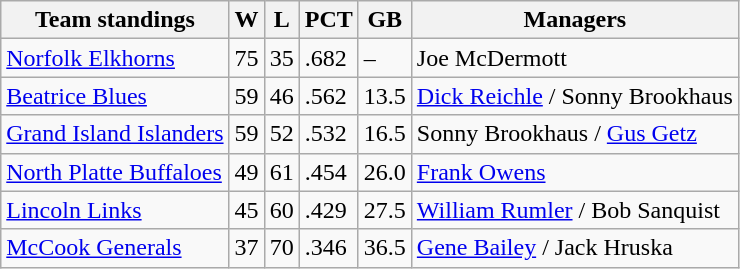<table class="wikitable">
<tr>
<th>Team standings</th>
<th>W</th>
<th>L</th>
<th>PCT</th>
<th>GB</th>
<th>Managers</th>
</tr>
<tr>
<td><a href='#'>Norfolk Elkhorns</a></td>
<td>75</td>
<td>35</td>
<td>.682</td>
<td>–</td>
<td>Joe McDermott</td>
</tr>
<tr>
<td><a href='#'>Beatrice Blues</a></td>
<td>59</td>
<td>46</td>
<td>.562</td>
<td>13.5</td>
<td><a href='#'>Dick Reichle</a> / Sonny Brookhaus</td>
</tr>
<tr>
<td><a href='#'>Grand Island Islanders</a></td>
<td>59</td>
<td>52</td>
<td>.532</td>
<td>16.5</td>
<td>Sonny Brookhaus / <a href='#'>Gus Getz</a></td>
</tr>
<tr>
<td><a href='#'>North Platte Buffaloes</a></td>
<td>49</td>
<td>61</td>
<td>.454</td>
<td>26.0</td>
<td><a href='#'>Frank Owens</a></td>
</tr>
<tr>
<td><a href='#'>Lincoln Links</a></td>
<td>45</td>
<td>60</td>
<td>.429</td>
<td>27.5</td>
<td><a href='#'>William Rumler</a> / Bob Sanquist</td>
</tr>
<tr>
<td><a href='#'>McCook Generals</a></td>
<td>37</td>
<td>70</td>
<td>.346</td>
<td>36.5</td>
<td><a href='#'>Gene Bailey</a> / Jack Hruska</td>
</tr>
</table>
